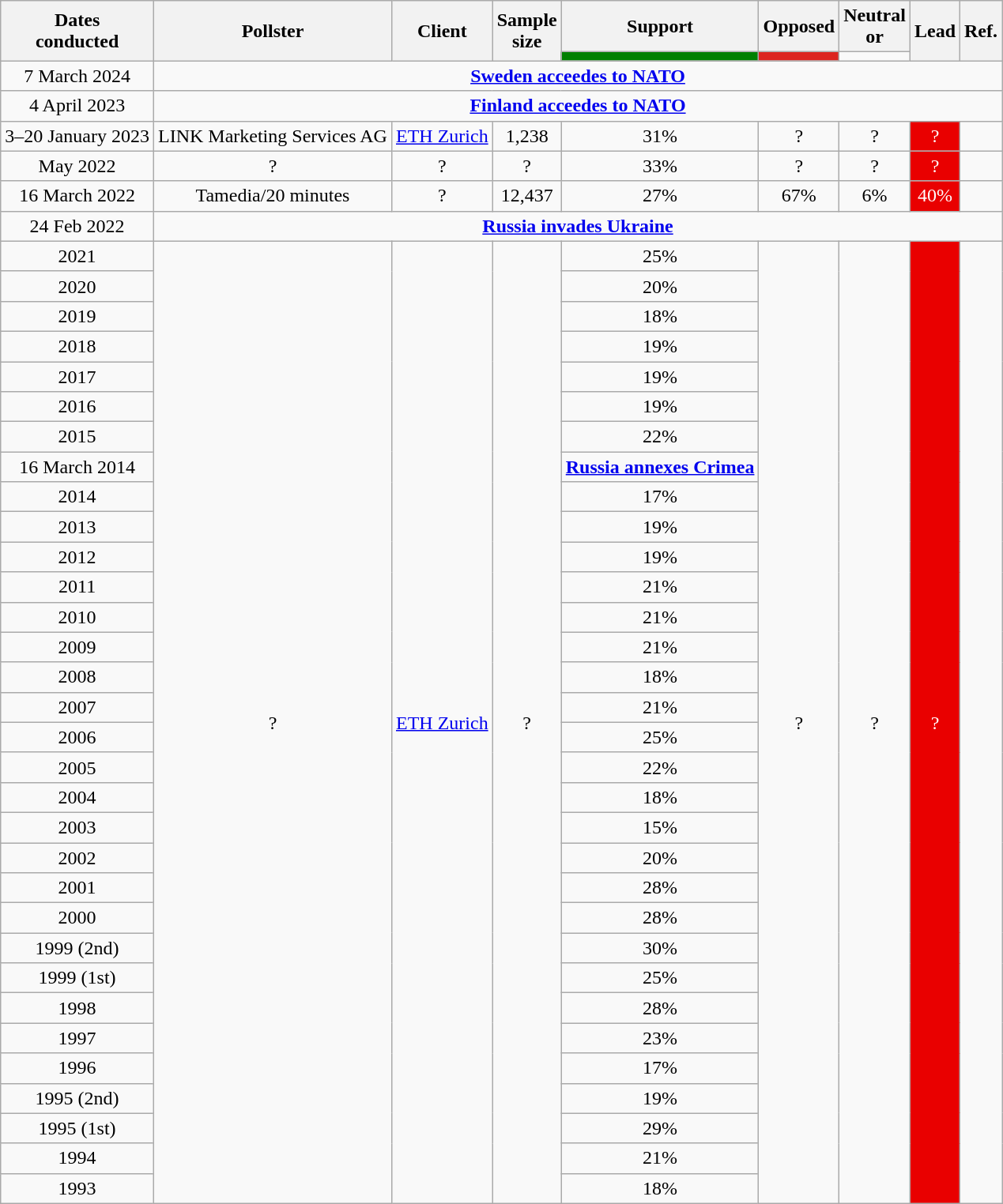<table class="wikitable sortable tpl-blanktable mw-collapsible" style="text-align:center;">
<tr>
<th scope="col" rowspan="2">Dates<br>conducted</th>
<th scope="col" rowspan="2">Pollster</th>
<th scope="col" rowspan="2">Client</th>
<th scope="col" rowspan="2" class="unsortable">Sample<br>size</th>
<th scope="col">Support</th>
<th scope="col">Opposed</th>
<th scope="col" data-sort-type="number">Neutral<br>or </th>
<th scope="col" rowspan="2" data-sort-type="number">Lead</th>
<th scope="col" rowspan="2">Ref.</th>
</tr>
<tr>
<th scope="col" data-sort-type="number" style="background:green;"></th>
<th scope="col" data-sort-type="number" style="background:#dc241f;"></th>
</tr>
<tr>
<td>7 March 2024</td>
<td colspan="8"><strong><a href='#'>Sweden acceedes to NATO</a></strong></td>
</tr>
<tr>
<td>4 April 2023</td>
<td colspan="8"><strong><a href='#'>Finland acceedes to NATO</a></strong></td>
</tr>
<tr>
<td scope="row">3–20 January 2023</td>
<td>LINK Marketing Services AG</td>
<td><a href='#'>ETH Zurich</a></td>
<td>1,238</td>
<td>31%</td>
<td>?</td>
<td>?</td>
<td style="background:#e90000; color:white;" data-sort-value="-40%">?</td>
<td></td>
</tr>
<tr>
<td scope="row">May 2022</td>
<td>?</td>
<td>?</td>
<td>?</td>
<td>33%</td>
<td>?</td>
<td>?</td>
<td style="background:#e90000; color:white;">?</td>
<td></td>
</tr>
<tr>
<td scope="row">16 March 2022</td>
<td>Tamedia/20 minutes</td>
<td>?</td>
<td>12,437</td>
<td>27%</td>
<td>67%</td>
<td>6%</td>
<td style="background:#e90000; color:white;" data-sort-value="-40%">40%</td>
<td></td>
</tr>
<tr>
<td scope="row">24 Feb 2022</td>
<td colspan="8"><strong><a href='#'>Russia invades Ukraine</a></strong></td>
</tr>
<tr>
<td>2021</td>
<td rowspan="32">?</td>
<td rowspan="32"><a href='#'>ETH Zurich</a></td>
<td rowspan="32">?</td>
<td>25%</td>
<td rowspan="32">?</td>
<td rowspan="32">?</td>
<td rowspan="32" style="background:#e90000; color:white;">?</td>
<td rowspan="32"></td>
</tr>
<tr>
<td>2020</td>
<td>20%</td>
</tr>
<tr>
<td>2019</td>
<td>18%</td>
</tr>
<tr>
<td>2018</td>
<td>19%</td>
</tr>
<tr>
<td>2017</td>
<td>19%</td>
</tr>
<tr>
<td>2016</td>
<td>19%</td>
</tr>
<tr>
<td>2015</td>
<td>22%</td>
</tr>
<tr>
<td>16 March 2014</td>
<td><strong><a href='#'>Russia annexes Crimea</a></strong></td>
</tr>
<tr>
<td>2014</td>
<td>17%</td>
</tr>
<tr>
<td>2013</td>
<td>19%</td>
</tr>
<tr>
<td>2012</td>
<td>19%</td>
</tr>
<tr>
<td>2011</td>
<td>21%</td>
</tr>
<tr>
<td>2010</td>
<td>21%</td>
</tr>
<tr>
<td>2009</td>
<td>21%</td>
</tr>
<tr>
<td>2008</td>
<td>18%</td>
</tr>
<tr>
<td>2007</td>
<td>21%</td>
</tr>
<tr>
<td>2006</td>
<td>25%</td>
</tr>
<tr>
<td>2005</td>
<td>22%</td>
</tr>
<tr>
<td>2004</td>
<td>18%</td>
</tr>
<tr>
<td>2003</td>
<td>15%</td>
</tr>
<tr>
<td>2002</td>
<td>20%</td>
</tr>
<tr>
<td>2001</td>
<td>28%</td>
</tr>
<tr>
<td>2000</td>
<td>28%</td>
</tr>
<tr>
<td>1999 (2nd)</td>
<td>30%</td>
</tr>
<tr>
<td>1999 (1st)</td>
<td>25%</td>
</tr>
<tr>
<td>1998</td>
<td>28%</td>
</tr>
<tr>
<td>1997</td>
<td>23%</td>
</tr>
<tr>
<td>1996</td>
<td>17%</td>
</tr>
<tr>
<td>1995 (2nd)</td>
<td>19%</td>
</tr>
<tr>
<td>1995 (1st)</td>
<td>29%</td>
</tr>
<tr>
<td>1994</td>
<td>21%</td>
</tr>
<tr>
<td>1993</td>
<td>18%</td>
</tr>
</table>
